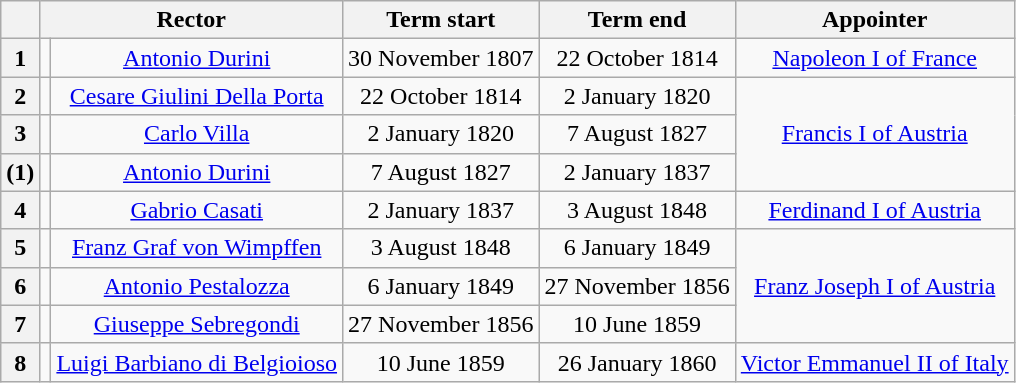<table class="wikitable" style="text-align: center;">
<tr>
<th class=unsortable> </th>
<th colspan="2">Rector</th>
<th>Term start</th>
<th>Term end</th>
<th>Appointer</th>
</tr>
<tr>
<th>1</th>
<td></td>
<td><a href='#'>Antonio Durini</a></td>
<td align=center>30 November 1807</td>
<td align=center>22 October 1814</td>
<td><a href='#'>Napoleon I of France</a></td>
</tr>
<tr>
<th>2</th>
<td></td>
<td><a href='#'>Cesare Giulini Della Porta</a></td>
<td align=center>22 October 1814</td>
<td align=center>2 January 1820</td>
<td rowspan=3><a href='#'>Francis I of Austria</a></td>
</tr>
<tr>
<th>3</th>
<td></td>
<td><a href='#'>Carlo Villa</a></td>
<td align=center>2 January 1820</td>
<td align=center>7 August 1827</td>
</tr>
<tr>
<th>(1)</th>
<td></td>
<td><a href='#'>Antonio Durini</a></td>
<td align=center>7 August 1827</td>
<td align=center>2 January 1837</td>
</tr>
<tr>
<th>4</th>
<td></td>
<td><a href='#'>Gabrio Casati</a></td>
<td align=center>2 January 1837</td>
<td align=center>3 August 1848</td>
<td><a href='#'>Ferdinand I of Austria</a></td>
</tr>
<tr>
<th>5</th>
<td></td>
<td><a href='#'>Franz Graf von Wimpffen</a></td>
<td align=center>3 August 1848</td>
<td align=center>6 January 1849</td>
<td rowspan=3><a href='#'>Franz Joseph I of Austria</a></td>
</tr>
<tr>
<th>6</th>
<td></td>
<td><a href='#'>Antonio Pestalozza</a></td>
<td align=center>6 January 1849</td>
<td align=center>27 November 1856</td>
</tr>
<tr>
<th>7</th>
<td></td>
<td><a href='#'>Giuseppe Sebregondi</a></td>
<td align=center>27 November 1856</td>
<td align=center>10 June 1859</td>
</tr>
<tr>
<th>8</th>
<td></td>
<td><a href='#'>Luigi Barbiano di Belgioioso</a></td>
<td align=center>10 June 1859</td>
<td align=center>26 January 1860</td>
<td><a href='#'>Victor Emmanuel II of Italy</a></td>
</tr>
</table>
